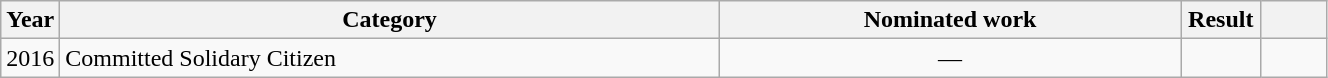<table class="wikitable plainrowheaders" style="width:70%;">
<tr>
<th scope="col" style="width:4%;">Year</th>
<th scope="col" style="width:50%;">Category</th>
<th scope="col" style="width:35%;">Nominated work</th>
<th scope="col" style="width:6%;">Result</th>
<th scope="col" style="width:6%;"></th>
</tr>
<tr>
<td align=center>2016</td>
<td>Committed Solidary Citizen</td>
<td style="text-align:center;">—</td>
<td></td>
<td align=center></td>
</tr>
</table>
